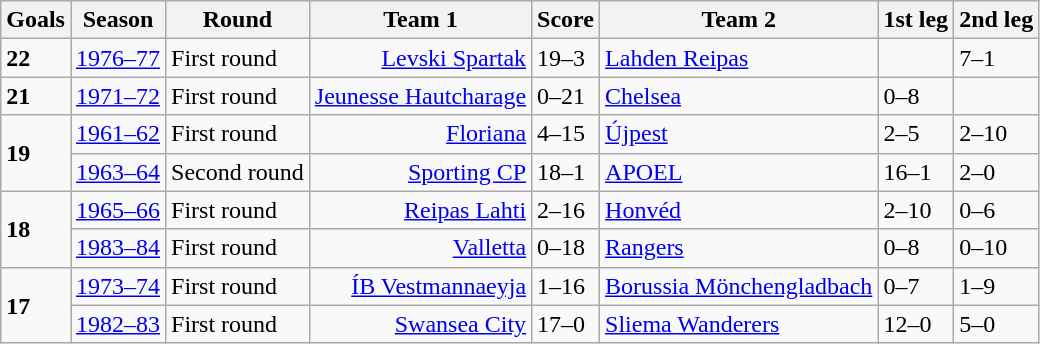<table class="wikitable">
<tr>
<th>Goals</th>
<th>Season</th>
<th>Round</th>
<th>Team 1</th>
<th>Score</th>
<th>Team 2</th>
<th>1st leg</th>
<th>2nd leg</th>
</tr>
<tr>
<td><strong>22</strong></td>
<td><a href='#'>1976–77</a></td>
<td>First round</td>
<td style="text-align:right"><a href='#'>Levski Spartak</a> </td>
<td>19–3</td>
<td> <a href='#'>Lahden Reipas</a></td>
<td></td>
<td>7–1</td>
</tr>
<tr>
<td><strong>21</strong></td>
<td><a href='#'>1971–72</a></td>
<td>First round</td>
<td style="text-align:right"><a href='#'>Jeunesse Hautcharage</a> </td>
<td>0–21</td>
<td> <a href='#'>Chelsea</a></td>
<td>0–8</td>
<td></td>
</tr>
<tr>
<td rowspan=2><strong>19</strong></td>
<td><a href='#'>1961–62</a></td>
<td>First round</td>
<td style="text-align:right"><a href='#'>Floriana</a> </td>
<td>4–15</td>
<td> <a href='#'>Újpest</a></td>
<td>2–5</td>
<td>2–10</td>
</tr>
<tr>
<td><a href='#'>1963–64</a></td>
<td>Second round</td>
<td style="text-align:right"><a href='#'>Sporting CP</a> </td>
<td>18–1</td>
<td> <a href='#'>APOEL</a></td>
<td>16–1</td>
<td>2–0</td>
</tr>
<tr>
<td rowspan=2><strong>18</strong></td>
<td><a href='#'>1965–66</a></td>
<td>First round</td>
<td style="text-align:right"><a href='#'>Reipas Lahti</a> </td>
<td>2–16</td>
<td> <a href='#'>Honvéd</a></td>
<td>2–10</td>
<td>0–6</td>
</tr>
<tr>
<td><a href='#'>1983–84</a></td>
<td>First round</td>
<td style="text-align:right"><a href='#'>Valletta</a> </td>
<td>0–18</td>
<td> <a href='#'>Rangers</a></td>
<td>0–8</td>
<td>0–10</td>
</tr>
<tr>
<td rowspan=2><strong>17</strong></td>
<td><a href='#'>1973–74</a></td>
<td>First round</td>
<td style="text-align:right"><a href='#'>ÍB Vestmannaeyja</a> </td>
<td>1–16</td>
<td> <a href='#'>Borussia Mönchengladbach</a></td>
<td>0–7</td>
<td>1–9</td>
</tr>
<tr>
<td><a href='#'>1982–83</a></td>
<td>First round</td>
<td style="text-align:right"><a href='#'>Swansea City</a> </td>
<td>17–0</td>
<td> <a href='#'>Sliema Wanderers</a></td>
<td>12–0</td>
<td>5–0</td>
</tr>
</table>
